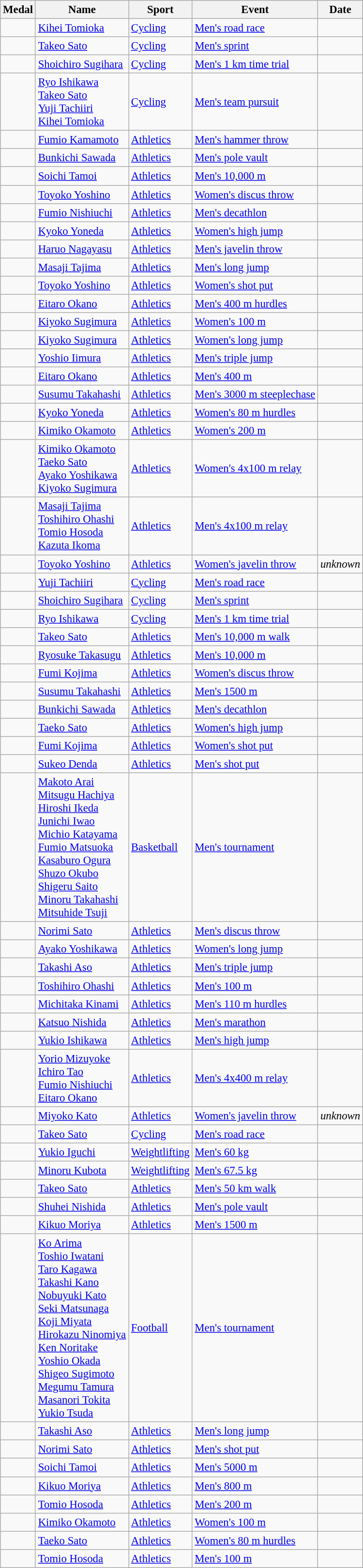<table class="wikitable sortable" style="font-size: 95%;">
<tr>
<th>Medal</th>
<th>Name</th>
<th>Sport</th>
<th>Event</th>
<th>Date</th>
</tr>
<tr>
<td></td>
<td><a href='#'>Kihei Tomioka</a></td>
<td><a href='#'>Cycling</a></td>
<td><a href='#'>Men's road race</a></td>
<td></td>
</tr>
<tr>
<td></td>
<td><a href='#'>Takeo Sato</a></td>
<td><a href='#'>Cycling</a></td>
<td><a href='#'>Men's sprint</a></td>
<td></td>
</tr>
<tr>
<td></td>
<td><a href='#'>Shoichiro Sugihara</a></td>
<td><a href='#'>Cycling</a></td>
<td><a href='#'>Men's 1 km time trial</a></td>
<td></td>
</tr>
<tr>
<td></td>
<td><a href='#'>Ryo Ishikawa</a><br><a href='#'>Takeo Sato</a><br><a href='#'>Yuji Tachiiri</a><br><a href='#'>Kihei Tomioka</a></td>
<td><a href='#'>Cycling</a></td>
<td><a href='#'>Men's team pursuit</a></td>
<td></td>
</tr>
<tr>
<td></td>
<td><a href='#'>Fumio Kamamoto</a></td>
<td><a href='#'>Athletics</a></td>
<td><a href='#'>Men's hammer throw</a></td>
<td></td>
</tr>
<tr>
<td></td>
<td><a href='#'>Bunkichi Sawada</a></td>
<td><a href='#'>Athletics</a></td>
<td><a href='#'>Men's pole vault</a></td>
<td></td>
</tr>
<tr>
<td></td>
<td><a href='#'>Soichi Tamoi</a></td>
<td><a href='#'>Athletics</a></td>
<td><a href='#'>Men's 10,000 m</a></td>
<td></td>
</tr>
<tr>
<td></td>
<td><a href='#'>Toyoko Yoshino</a></td>
<td><a href='#'>Athletics</a></td>
<td><a href='#'>Women's discus throw</a></td>
<td></td>
</tr>
<tr>
<td></td>
<td><a href='#'>Fumio Nishiuchi</a></td>
<td><a href='#'>Athletics</a></td>
<td><a href='#'>Men's decathlon</a></td>
<td></td>
</tr>
<tr>
<td></td>
<td><a href='#'>Kyoko Yoneda</a></td>
<td><a href='#'>Athletics</a></td>
<td><a href='#'>Women's high jump</a></td>
<td></td>
</tr>
<tr>
<td></td>
<td><a href='#'>Haruo Nagayasu</a></td>
<td><a href='#'>Athletics</a></td>
<td><a href='#'>Men's javelin throw</a></td>
<td></td>
</tr>
<tr>
<td></td>
<td><a href='#'>Masaji Tajima</a></td>
<td><a href='#'>Athletics</a></td>
<td><a href='#'>Men's long jump</a></td>
<td></td>
</tr>
<tr>
<td></td>
<td><a href='#'>Toyoko Yoshino</a></td>
<td><a href='#'>Athletics</a></td>
<td><a href='#'>Women's shot put</a></td>
<td></td>
</tr>
<tr>
<td></td>
<td><a href='#'>Eitaro Okano</a></td>
<td><a href='#'>Athletics</a></td>
<td><a href='#'>Men's 400 m hurdles</a></td>
<td></td>
</tr>
<tr>
<td></td>
<td><a href='#'>Kiyoko Sugimura</a></td>
<td><a href='#'>Athletics</a></td>
<td><a href='#'>Women's 100 m</a></td>
<td></td>
</tr>
<tr>
<td></td>
<td><a href='#'>Kiyoko Sugimura</a></td>
<td><a href='#'>Athletics</a></td>
<td><a href='#'>Women's long jump</a></td>
<td></td>
</tr>
<tr>
<td></td>
<td><a href='#'>Yoshio Iimura</a></td>
<td><a href='#'>Athletics</a></td>
<td><a href='#'>Men's triple jump</a></td>
<td></td>
</tr>
<tr>
<td></td>
<td><a href='#'>Eitaro Okano</a></td>
<td><a href='#'>Athletics</a></td>
<td><a href='#'>Men's 400 m</a></td>
<td></td>
</tr>
<tr>
<td></td>
<td><a href='#'>Susumu Takahashi</a></td>
<td><a href='#'>Athletics</a></td>
<td><a href='#'>Men's 3000 m steeplechase</a></td>
<td></td>
</tr>
<tr>
<td></td>
<td><a href='#'>Kyoko Yoneda</a></td>
<td><a href='#'>Athletics</a></td>
<td><a href='#'>Women's 80 m hurdles</a></td>
<td></td>
</tr>
<tr>
<td></td>
<td><a href='#'>Kimiko Okamoto</a></td>
<td><a href='#'>Athletics</a></td>
<td><a href='#'>Women's 200 m</a></td>
<td></td>
</tr>
<tr>
<td></td>
<td><a href='#'>Kimiko Okamoto</a><br><a href='#'>Taeko Sato</a><br><a href='#'>Ayako Yoshikawa</a><br><a href='#'>Kiyoko Sugimura</a></td>
<td><a href='#'>Athletics</a></td>
<td><a href='#'>Women's 4x100 m relay</a></td>
<td></td>
</tr>
<tr>
<td></td>
<td><a href='#'>Masaji Tajima</a><br><a href='#'>Toshihiro Ohashi</a><br><a href='#'>Tomio Hosoda</a><br><a href='#'>Kazuta Ikoma</a></td>
<td><a href='#'>Athletics</a></td>
<td><a href='#'>Men's 4x100 m relay</a></td>
<td></td>
</tr>
<tr>
<td></td>
<td><a href='#'>Toyoko Yoshino</a></td>
<td><a href='#'>Athletics</a></td>
<td><a href='#'>Women's javelin throw</a></td>
<td><em>unknown</em></td>
</tr>
<tr>
<td></td>
<td><a href='#'>Yuji Tachiiri</a></td>
<td><a href='#'>Cycling</a></td>
<td><a href='#'>Men's road race</a></td>
<td></td>
</tr>
<tr>
<td></td>
<td><a href='#'>Shoichiro Sugihara</a></td>
<td><a href='#'>Cycling</a></td>
<td><a href='#'>Men's sprint</a></td>
<td></td>
</tr>
<tr>
<td></td>
<td><a href='#'>Ryo Ishikawa</a></td>
<td><a href='#'>Cycling</a></td>
<td><a href='#'>Men's 1 km time trial</a></td>
<td></td>
</tr>
<tr>
<td></td>
<td><a href='#'>Takeo Sato</a></td>
<td><a href='#'>Athletics</a></td>
<td><a href='#'>Men's 10,000 m walk</a></td>
<td></td>
</tr>
<tr>
<td></td>
<td><a href='#'>Ryosuke Takasugu</a></td>
<td><a href='#'>Athletics</a></td>
<td><a href='#'>Men's 10,000 m</a></td>
<td></td>
</tr>
<tr>
<td></td>
<td><a href='#'>Fumi Kojima</a></td>
<td><a href='#'>Athletics</a></td>
<td><a href='#'>Women's discus throw</a></td>
<td></td>
</tr>
<tr>
<td></td>
<td><a href='#'>Susumu Takahashi</a></td>
<td><a href='#'>Athletics</a></td>
<td><a href='#'>Men's 1500 m</a></td>
<td></td>
</tr>
<tr>
<td></td>
<td><a href='#'>Bunkichi Sawada</a></td>
<td><a href='#'>Athletics</a></td>
<td><a href='#'>Men's decathlon</a></td>
<td></td>
</tr>
<tr>
<td></td>
<td><a href='#'>Taeko Sato</a></td>
<td><a href='#'>Athletics</a></td>
<td><a href='#'>Women's high jump</a></td>
<td></td>
</tr>
<tr>
<td></td>
<td><a href='#'>Fumi Kojima</a></td>
<td><a href='#'>Athletics</a></td>
<td><a href='#'>Women's shot put</a></td>
<td></td>
</tr>
<tr>
<td></td>
<td><a href='#'>Sukeo Denda</a></td>
<td><a href='#'>Athletics</a></td>
<td><a href='#'>Men's shot put</a></td>
<td></td>
</tr>
<tr>
<td></td>
<td><a href='#'>Makoto Arai</a><br><a href='#'>Mitsugu Hachiya</a><br><a href='#'>Hiroshi Ikeda</a><br><a href='#'>Junichi Iwao</a><br><a href='#'>Michio Katayama</a><br><a href='#'>Fumio Matsuoka</a><br><a href='#'>Kasaburo Ogura</a><br><a href='#'>Shuzo Okubo</a><br><a href='#'>Shigeru Saito</a><br><a href='#'>Minoru Takahashi</a><br><a href='#'>Mitsuhide Tsuji</a></td>
<td><a href='#'>Basketball</a></td>
<td><a href='#'>Men's tournament</a></td>
<td></td>
</tr>
<tr>
<td></td>
<td><a href='#'>Norimi Sato</a></td>
<td><a href='#'>Athletics</a></td>
<td><a href='#'>Men's discus throw</a></td>
<td></td>
</tr>
<tr>
<td></td>
<td><a href='#'>Ayako Yoshikawa</a></td>
<td><a href='#'>Athletics</a></td>
<td><a href='#'>Women's long jump</a></td>
<td></td>
</tr>
<tr>
<td></td>
<td><a href='#'>Takashi Aso</a></td>
<td><a href='#'>Athletics</a></td>
<td><a href='#'>Men's triple jump</a></td>
<td></td>
</tr>
<tr>
<td></td>
<td><a href='#'>Toshihiro Ohashi</a></td>
<td><a href='#'>Athletics</a></td>
<td><a href='#'>Men's 100 m</a></td>
<td></td>
</tr>
<tr>
<td></td>
<td><a href='#'>Michitaka Kinami</a></td>
<td><a href='#'>Athletics</a></td>
<td><a href='#'>Men's 110 m hurdles</a></td>
<td></td>
</tr>
<tr>
<td></td>
<td><a href='#'>Katsuo Nishida</a></td>
<td><a href='#'>Athletics</a></td>
<td><a href='#'>Men's marathon</a></td>
<td></td>
</tr>
<tr>
<td></td>
<td><a href='#'>Yukio Ishikawa</a></td>
<td><a href='#'>Athletics</a></td>
<td><a href='#'>Men's high jump</a></td>
<td></td>
</tr>
<tr>
<td></td>
<td><a href='#'>Yorio Mizuyoke</a><br><a href='#'>Ichiro Tao</a><br><a href='#'>Fumio Nishiuchi</a><br><a href='#'>Eitaro Okano</a></td>
<td><a href='#'>Athletics</a></td>
<td><a href='#'>Men's 4x400 m relay</a></td>
<td></td>
</tr>
<tr>
<td></td>
<td><a href='#'>Miyoko Kato</a></td>
<td><a href='#'>Athletics</a></td>
<td><a href='#'>Women's javelin throw</a></td>
<td><em>unknown</em></td>
</tr>
<tr>
<td></td>
<td><a href='#'>Takeo Sato</a></td>
<td><a href='#'>Cycling</a></td>
<td><a href='#'>Men's road race</a></td>
<td></td>
</tr>
<tr>
<td></td>
<td><a href='#'>Yukio Iguchi</a></td>
<td><a href='#'>Weightlifting</a></td>
<td><a href='#'>Men's 60 kg</a></td>
<td></td>
</tr>
<tr>
<td></td>
<td><a href='#'>Minoru Kubota</a></td>
<td><a href='#'>Weightlifting</a></td>
<td><a href='#'>Men's 67.5 kg</a></td>
<td></td>
</tr>
<tr>
<td></td>
<td><a href='#'>Takeo Sato</a></td>
<td><a href='#'>Athletics</a></td>
<td><a href='#'>Men's 50 km walk</a></td>
<td></td>
</tr>
<tr>
<td></td>
<td><a href='#'>Shuhei Nishida</a></td>
<td><a href='#'>Athletics</a></td>
<td><a href='#'>Men's pole vault</a></td>
<td></td>
</tr>
<tr>
<td></td>
<td><a href='#'>Kikuo Moriya</a></td>
<td><a href='#'>Athletics</a></td>
<td><a href='#'>Men's 1500 m</a></td>
<td></td>
</tr>
<tr>
<td></td>
<td><a href='#'>Ko Arima</a><br><a href='#'>Toshio Iwatani</a><br><a href='#'>Taro Kagawa</a><br><a href='#'>Takashi Kano</a><br><a href='#'>Nobuyuki Kato</a><br><a href='#'>Seki Matsunaga</a><br><a href='#'>Koji Miyata</a><br><a href='#'>Hirokazu Ninomiya</a><br><a href='#'>Ken Noritake</a><br><a href='#'>Yoshio Okada</a><br><a href='#'>Shigeo Sugimoto</a><br><a href='#'>Megumu Tamura</a><br><a href='#'>Masanori Tokita</a><br><a href='#'>Yukio Tsuda</a></td>
<td><a href='#'>Football</a></td>
<td><a href='#'>Men's tournament</a></td>
<td></td>
</tr>
<tr>
<td></td>
<td><a href='#'>Takashi Aso</a></td>
<td><a href='#'>Athletics</a></td>
<td><a href='#'>Men's long jump</a></td>
<td></td>
</tr>
<tr>
<td></td>
<td><a href='#'>Norimi Sato</a></td>
<td><a href='#'>Athletics</a></td>
<td><a href='#'>Men's shot put</a></td>
<td></td>
</tr>
<tr>
<td></td>
<td><a href='#'>Soichi Tamoi</a></td>
<td><a href='#'>Athletics</a></td>
<td><a href='#'>Men's 5000 m</a></td>
<td></td>
</tr>
<tr>
<td></td>
<td><a href='#'>Kikuo Moriya</a></td>
<td><a href='#'>Athletics</a></td>
<td><a href='#'>Men's 800 m</a></td>
<td></td>
</tr>
<tr>
<td></td>
<td><a href='#'>Tomio Hosoda</a></td>
<td><a href='#'>Athletics</a></td>
<td><a href='#'>Men's 200 m</a></td>
<td></td>
</tr>
<tr>
<td></td>
<td><a href='#'>Kimiko Okamoto</a></td>
<td><a href='#'>Athletics</a></td>
<td><a href='#'>Women's 100 m</a></td>
<td></td>
</tr>
<tr>
<td></td>
<td><a href='#'>Taeko Sato</a></td>
<td><a href='#'>Athletics</a></td>
<td><a href='#'>Women's 80 m hurdles</a></td>
<td></td>
</tr>
<tr>
<td></td>
<td><a href='#'>Tomio Hosoda</a></td>
<td><a href='#'>Athletics</a></td>
<td><a href='#'>Men's 100 m</a></td>
<td></td>
</tr>
</table>
